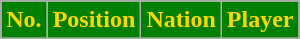<table class="wikitable sortable">
<tr>
<th style="background:green; color:gold;" scope=col>No.</th>
<th style="background:green; color:gold;" scope=col>Position</th>
<th style="background:green; color:gold;" scope=col>Nation</th>
<th style="background:green; color:gold;" scope=col>Player</th>
</tr>
<tr>
</tr>
</table>
